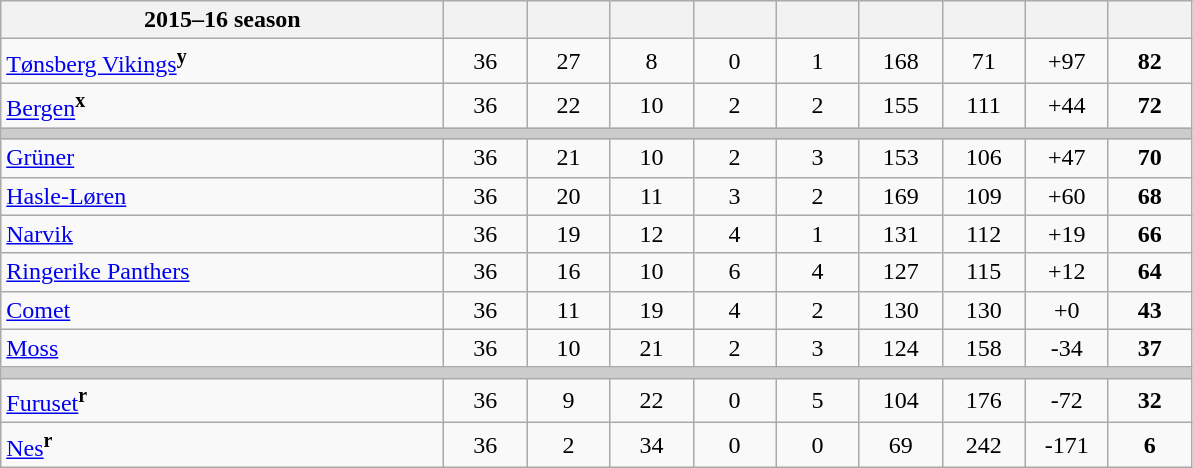<table class="wikitable">
<tr>
<th style="width:18em;">2015–16 season</th>
<th style="width:3em;"></th>
<th style="width:3em;"></th>
<th style="width:3em;"></th>
<th style="width:3em;"></th>
<th style="width:3em;"></th>
<th style="width:3em;"></th>
<th style="width:3em;"></th>
<th style="width:3em;"></th>
<th style="width:3em;"></th>
</tr>
<tr align=center>
<td align=left><a href='#'>Tønsberg Vikings</a><sup><strong>y</strong></sup></td>
<td>36</td>
<td>27</td>
<td>8</td>
<td>0</td>
<td>1</td>
<td>168</td>
<td>71</td>
<td>+97</td>
<td><strong>82</strong></td>
</tr>
<tr align=center>
<td align=left><a href='#'>Bergen</a><sup><strong>x</strong></sup></td>
<td>36</td>
<td>22</td>
<td>10</td>
<td>2</td>
<td>2</td>
<td>155</td>
<td>111</td>
<td>+44</td>
<td><strong>72</strong></td>
</tr>
<tr bgcolor="#cccccc" class="unsortable">
<td colspan=10></td>
</tr>
<tr align=center>
<td align=left><a href='#'>Grüner</a></td>
<td>36</td>
<td>21</td>
<td>10</td>
<td>2</td>
<td>3</td>
<td>153</td>
<td>106</td>
<td>+47</td>
<td><strong>70</strong></td>
</tr>
<tr align=center>
<td align=left><a href='#'>Hasle-Løren</a></td>
<td>36</td>
<td>20</td>
<td>11</td>
<td>3</td>
<td>2</td>
<td>169</td>
<td>109</td>
<td>+60</td>
<td><strong>68</strong></td>
</tr>
<tr align=center>
<td align=left><a href='#'>Narvik</a></td>
<td>36</td>
<td>19</td>
<td>12</td>
<td>4</td>
<td>1</td>
<td>131</td>
<td>112</td>
<td>+19</td>
<td><strong>66</strong></td>
</tr>
<tr align=center>
<td align=left><a href='#'>Ringerike Panthers</a></td>
<td>36</td>
<td>16</td>
<td>10</td>
<td>6</td>
<td>4</td>
<td>127</td>
<td>115</td>
<td>+12</td>
<td><strong>64</strong></td>
</tr>
<tr align=center>
<td align=left><a href='#'>Comet</a></td>
<td>36</td>
<td>11</td>
<td>19</td>
<td>4</td>
<td>2</td>
<td>130</td>
<td>130</td>
<td>+0</td>
<td><strong>43</strong></td>
</tr>
<tr align=center>
<td align=left><a href='#'>Moss</a></td>
<td>36</td>
<td>10</td>
<td>21</td>
<td>2</td>
<td>3</td>
<td>124</td>
<td>158</td>
<td>-34</td>
<td><strong>37</strong></td>
</tr>
<tr bgcolor="#cccccc" class="unsortable">
<td colspan=10></td>
</tr>
<tr align=center>
<td align=left><a href='#'>Furuset</a><sup><strong>r</strong></sup></td>
<td>36</td>
<td>9</td>
<td>22</td>
<td>0</td>
<td>5</td>
<td>104</td>
<td>176</td>
<td>-72</td>
<td><strong>32</strong></td>
</tr>
<tr align=center>
<td align=left><a href='#'>Nes</a><sup><strong>r</strong></sup></td>
<td>36</td>
<td>2</td>
<td>34</td>
<td>0</td>
<td>0</td>
<td>69</td>
<td>242</td>
<td>-171</td>
<td><strong>6</strong></td>
</tr>
</table>
